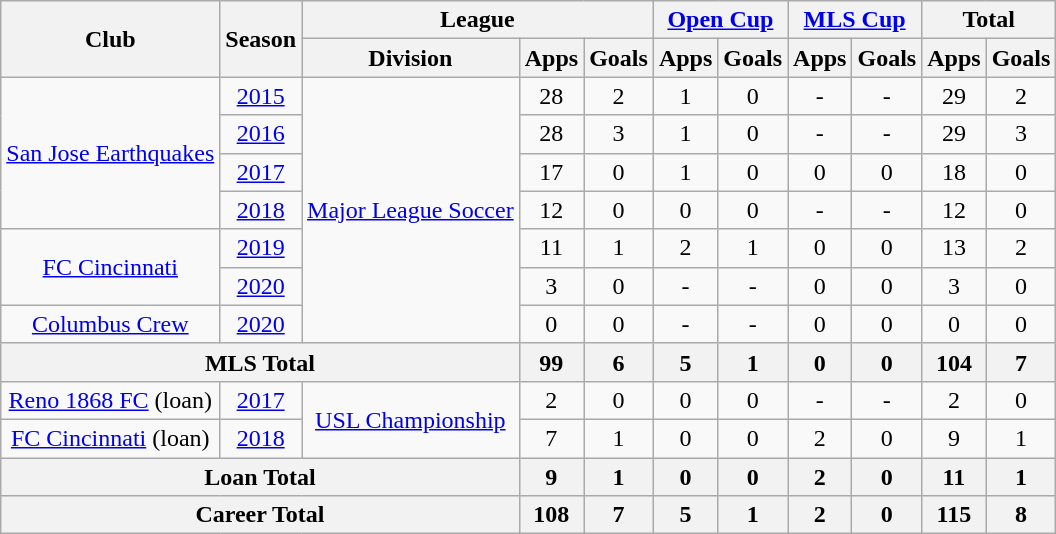<table class="wikitable" style="text-align:center;">
<tr>
<th rowspan="2">Club</th>
<th rowspan="2">Season</th>
<th colspan="3">League</th>
<th colspan="2"><a href='#'>Open Cup</a></th>
<th colspan="2"><a href='#'>MLS Cup</a></th>
<th colspan="2">Total</th>
</tr>
<tr>
<th>Division</th>
<th>Apps</th>
<th>Goals</th>
<th>Apps</th>
<th>Goals</th>
<th>Apps</th>
<th>Goals</th>
<th>Apps</th>
<th>Goals</th>
</tr>
<tr>
<td rowspan="4"><a href='#'>San Jose Earthquakes</a></td>
<td><a href='#'>2015</a></td>
<td rowspan="7"><a href='#'>Major League Soccer</a></td>
<td>28</td>
<td>2</td>
<td>1</td>
<td>0</td>
<td>-</td>
<td>-</td>
<td>29</td>
<td>2</td>
</tr>
<tr>
<td><a href='#'>2016</a></td>
<td>28</td>
<td>3</td>
<td>1</td>
<td>0</td>
<td>-</td>
<td>-</td>
<td>29</td>
<td>3</td>
</tr>
<tr>
<td><a href='#'>2017</a></td>
<td>17</td>
<td>0</td>
<td>1</td>
<td>0</td>
<td>0</td>
<td>0</td>
<td>18</td>
<td>0</td>
</tr>
<tr>
<td><a href='#'>2018</a></td>
<td>12</td>
<td>0</td>
<td>0</td>
<td>0</td>
<td>-</td>
<td>-</td>
<td>12</td>
<td>0</td>
</tr>
<tr>
<td rowspan="2"><a href='#'>FC Cincinnati</a></td>
<td><a href='#'>2019</a></td>
<td>11</td>
<td>1</td>
<td>2</td>
<td>1</td>
<td>0</td>
<td>0</td>
<td>13</td>
<td>2</td>
</tr>
<tr>
<td><a href='#'>2020</a></td>
<td>3</td>
<td>0</td>
<td>-</td>
<td>-</td>
<td>0</td>
<td>0</td>
<td>3</td>
<td>0</td>
</tr>
<tr>
<td><a href='#'>Columbus Crew</a></td>
<td><a href='#'>2020</a></td>
<td>0</td>
<td>0</td>
<td>-</td>
<td>-</td>
<td>0</td>
<td>0</td>
<td>0</td>
<td>0</td>
</tr>
<tr>
<th colspan="3">MLS Total</th>
<th>99</th>
<th>6</th>
<th>5</th>
<th>1</th>
<th>0</th>
<th>0</th>
<th>104</th>
<th>7</th>
</tr>
<tr>
<td rowspan="1"><a href='#'>Reno 1868 FC</a> (loan)</td>
<td><a href='#'>2017</a></td>
<td rowspan="2"><a href='#'>USL Championship</a></td>
<td>2</td>
<td>0</td>
<td>0</td>
<td>0</td>
<td>-</td>
<td>-</td>
<td>2</td>
<td>0</td>
</tr>
<tr>
<td rowspan="1"><a href='#'>FC Cincinnati</a> (loan)</td>
<td><a href='#'>2018</a></td>
<td>7</td>
<td>1</td>
<td>0</td>
<td>0</td>
<td>2</td>
<td>0</td>
<td>9</td>
<td>1</td>
</tr>
<tr>
<th colspan="3">Loan Total</th>
<th>9</th>
<th>1</th>
<th>0</th>
<th>0</th>
<th>2</th>
<th>0</th>
<th>11</th>
<th>1</th>
</tr>
<tr>
<th colspan="3">Career Total</th>
<th>108</th>
<th>7</th>
<th>5</th>
<th>1</th>
<th>2</th>
<th>0</th>
<th>115</th>
<th>8</th>
</tr>
</table>
